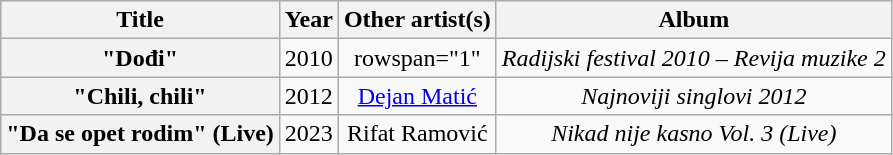<table class="wikitable plainrowheaders" style="text-align:center;">
<tr>
<th>Title</th>
<th>Year</th>
<th>Other artist(s)</th>
<th>Album</th>
</tr>
<tr>
<th scope="row">"Dođi"</th>
<td rowspan="1">2010</td>
<td>rowspan="1" </td>
<td rowspan="1"><em>Radijski festival 2010 – Revija muzike 2</em></td>
</tr>
<tr>
<th scope="row">"Chili, chili"</th>
<td rowspan="1">2012</td>
<td rowspan="1"><a href='#'>Dejan Matić</a></td>
<td rowspan="1"><em>Najnoviji singlovi 2012</em></td>
</tr>
<tr>
<th scope="row">"Da se opet rodim" (Live)</th>
<td rowspan="1">2023</td>
<td rowspan="1">Rifat Ramović</td>
<td rowspan="1"><em>Nikad nije kasno Vol. 3 (Live)</em></td>
</tr>
</table>
